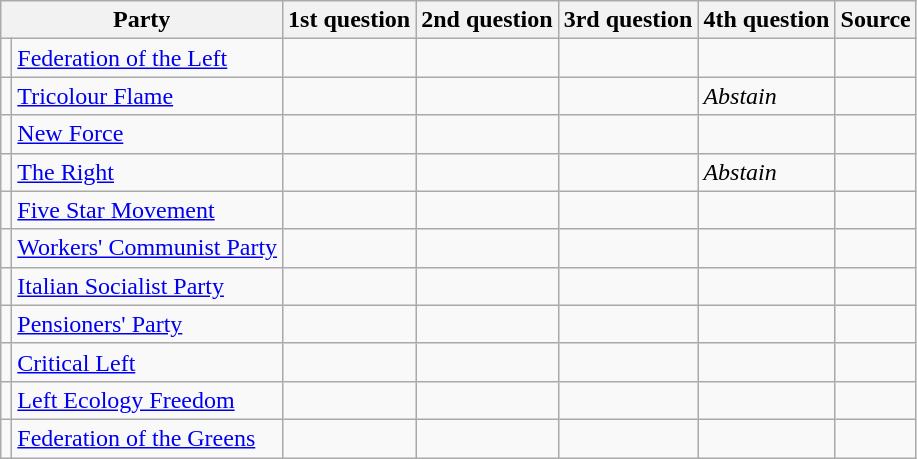<table class="wikitable">
<tr>
<th colspan="2">Party</th>
<th>1st question</th>
<th>2nd question</th>
<th>3rd question</th>
<th>4th question</th>
<th>Source</th>
</tr>
<tr>
<td bgcolor=></td>
<td><a href='#'>Federation of the Left</a></td>
<td></td>
<td></td>
<td></td>
<td></td>
<td></td>
</tr>
<tr>
<td bgcolor=></td>
<td><a href='#'>Tricolour Flame</a></td>
<td></td>
<td></td>
<td></td>
<td><em>Abstain</em></td>
<td></td>
</tr>
<tr>
<td bgcolor=></td>
<td><a href='#'>New Force</a></td>
<td></td>
<td></td>
<td></td>
<td></td>
<td></td>
</tr>
<tr>
<td bgcolor=></td>
<td><a href='#'>The Right</a></td>
<td></td>
<td></td>
<td></td>
<td><em>Abstain</em></td>
<td></td>
</tr>
<tr>
<td bgcolor=></td>
<td><a href='#'>Five Star Movement</a></td>
<td></td>
<td></td>
<td></td>
<td></td>
<td></td>
</tr>
<tr>
<td bgcolor=></td>
<td><a href='#'>Workers' Communist Party</a></td>
<td></td>
<td></td>
<td></td>
<td></td>
<td></td>
</tr>
<tr>
<td bgcolor=></td>
<td><a href='#'>Italian Socialist Party</a></td>
<td></td>
<td></td>
<td></td>
<td></td>
<td></td>
</tr>
<tr>
<td bgcolor=></td>
<td><a href='#'>Pensioners' Party</a></td>
<td></td>
<td></td>
<td></td>
<td></td>
<td></td>
</tr>
<tr>
<td bgcolor=></td>
<td><a href='#'>Critical Left</a></td>
<td></td>
<td></td>
<td></td>
<td></td>
<td></td>
</tr>
<tr>
<td bgcolor=></td>
<td><a href='#'>Left Ecology Freedom</a></td>
<td></td>
<td></td>
<td></td>
<td></td>
<td></td>
</tr>
<tr>
<td bgcolor=></td>
<td><a href='#'>Federation of the Greens</a></td>
<td></td>
<td></td>
<td></td>
<td></td>
<td></td>
</tr>
</table>
